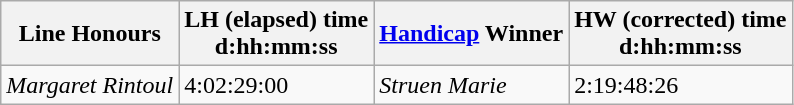<table class="wikitable">
<tr>
<th>Line Honours</th>
<th>LH (elapsed) time <br>d:hh:mm:ss</th>
<th><a href='#'>Handicap</a> Winner</th>
<th>HW (corrected) time <br>d:hh:mm:ss</th>
</tr>
<tr>
<td><em>Margaret Rintoul</em></td>
<td>4:02:29:00</td>
<td><em>Struen Marie</em></td>
<td>2:19:48:26</td>
</tr>
</table>
